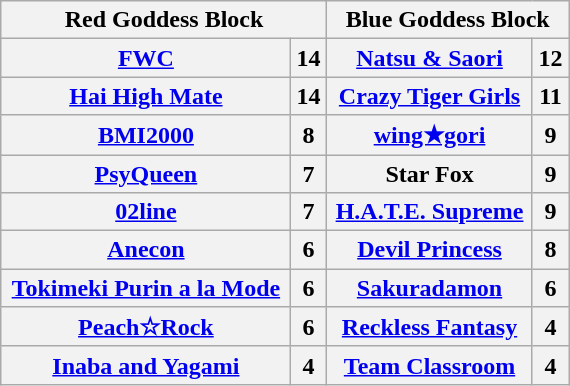<table class="wikitable" style="text-align:center; margin: 1em auto 1em auto" width="30%">
<tr>
<th colspan="2">Red Goddess Block</th>
<th colspan="2">Blue Goddess Block</th>
</tr>
<tr>
<th><a href='#'>FWC</a><br></th>
<th>14</th>
<th><a href='#'>Natsu & Saori</a><br></th>
<th>12</th>
</tr>
<tr>
<th><a href='#'>Hai High Mate</a><br></th>
<th>14</th>
<th><a href='#'>Crazy Tiger Girls</a><br></th>
<th>11</th>
</tr>
<tr>
<th><a href='#'>BMI2000</a><br></th>
<th>8</th>
<th><a href='#'>wing★gori</a><br></th>
<th>9</th>
</tr>
<tr>
<th><a href='#'>PsyQueen</a><br></th>
<th>7</th>
<th>Star Fox<br></th>
<th>9</th>
</tr>
<tr>
<th><a href='#'>02line</a><br></th>
<th>7</th>
<th><a href='#'>H.A.T.E. Supreme</a><br></th>
<th>9</th>
</tr>
<tr>
<th><a href='#'>Anecon</a><br></th>
<th>6</th>
<th><a href='#'>Devil Princess</a><br></th>
<th>8</th>
</tr>
<tr>
<th><a href='#'>Tokimeki Purin a la Mode</a><br></th>
<th>6</th>
<th><a href='#'>Sakuradamon</a><br></th>
<th>6</th>
</tr>
<tr>
<th><a href='#'>Peach☆Rock</a><br></th>
<th>6</th>
<th><a href='#'>Reckless Fantasy</a><br></th>
<th>4</th>
</tr>
<tr>
<th><a href='#'>Inaba and Yagami</a><br></th>
<th>4</th>
<th><a href='#'>Team Classroom</a><br></th>
<th>4</th>
</tr>
</table>
